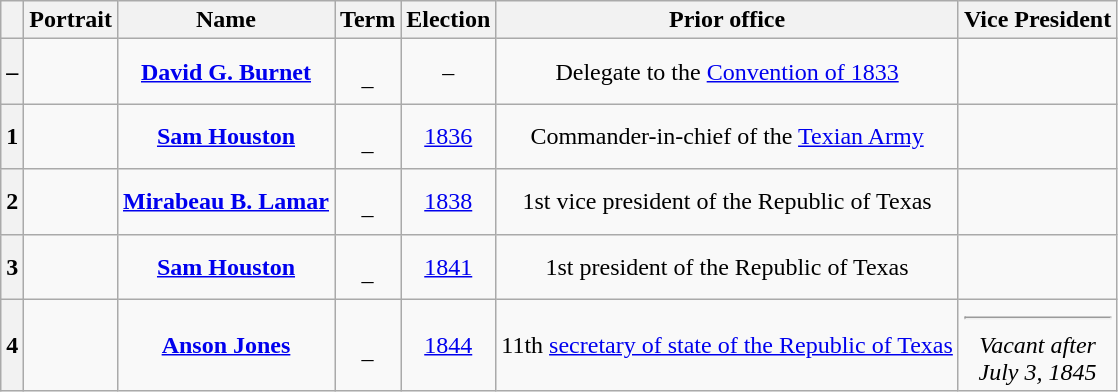<table class="wikitable sortable" style="text-align: center;">
<tr>
<th></th>
<th class=unsortable>Portrait</th>
<th>Name<br></th>
<th class=unsortable>Term</th>
<th class=unsortable>Election</th>
<th class=unsortable>Prior office</th>
<th>Vice President</th>
</tr>
<tr>
<th scope=row>–</th>
<td></td>
<td data-sort-value="Burnet, David G."><strong><a href='#'>David G. Burnet</a></strong><br></td>
<td><br>–<br></td>
<td>–</td>
<td>Delegate to the <a href='#'>Convention of 1833</a></td>
<td></td>
</tr>
<tr>
<th scope=row>1</th>
<td></td>
<td data-sort-value="Houston, Sam"><strong><a href='#'>Sam Houston</a></strong><br></td>
<td><br>–<br></td>
<td><a href='#'>1836</a></td>
<td>Commander-in-chief of the <a href='#'>Texian Army</a></td>
<td></td>
</tr>
<tr>
<th scope=row>2</th>
<td></td>
<td data-sort-value="Lamar, Mirabeau B."><strong><a href='#'>Mirabeau B. Lamar</a></strong><br></td>
<td><br>–<br></td>
<td><a href='#'>1838</a></td>
<td>1st vice president of the Republic of Texas</td>
<td></td>
</tr>
<tr>
<th scope=row>3</th>
<td></td>
<td data-sort-value="Houston, Sam"><strong><a href='#'>Sam Houston</a></strong><br></td>
<td><br>–<br></td>
<td><a href='#'>1841</a></td>
<td>1st president of the Republic of Texas</td>
<td></td>
</tr>
<tr>
<th scope=row>4</th>
<td></td>
<td data-sort-value="Jones, Anson"><strong><a href='#'>Anson Jones</a></strong><br></td>
<td><br>–<br></td>
<td><a href='#'>1844</a></td>
<td>11th <a href='#'>secretary of state of the Republic of Texas</a></td>
<td><hr><em>Vacant after<br>July 3, 1845</em></td>
</tr>
</table>
